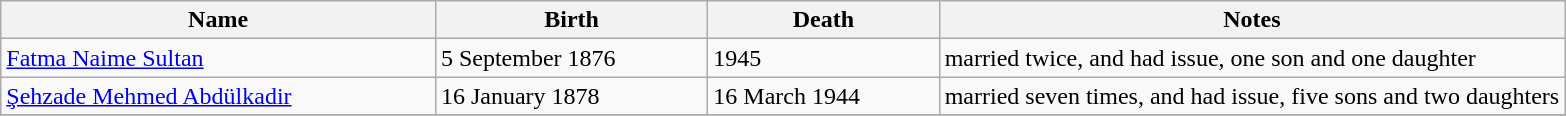<table class="wikitable">
<tr>
<th>Name</th>
<th>Birth</th>
<th>Death</th>
<th style="width:40%;">Notes</th>
</tr>
<tr>
<td><a href='#'>Fatma Naime Sultan</a></td>
<td>5 September 1876</td>
<td> 1945</td>
<td>married twice, and had issue, one son and one daughter</td>
</tr>
<tr>
<td><a href='#'>Şehzade Mehmed Abdülkadir</a></td>
<td>16 January 1878</td>
<td>16 March 1944</td>
<td>married seven times, and had issue, five sons and two daughters</td>
</tr>
<tr>
</tr>
</table>
